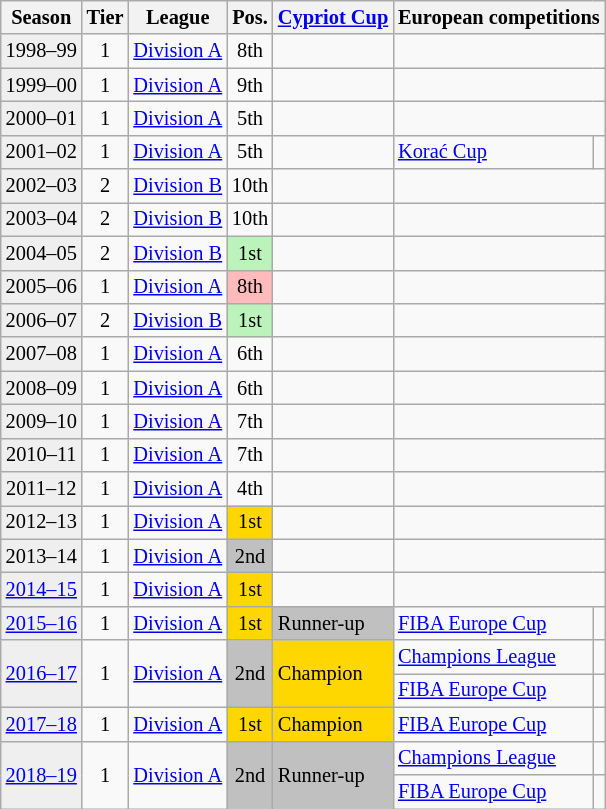<table class="wikitable" style="font-size:85%; text-align: center">
<tr>
<th>Season</th>
<th>Tier</th>
<th>League</th>
<th>Pos.</th>
<th><a href='#'>Cypriot Cup</a></th>
<th colspan=2>European competitions</th>
</tr>
<tr>
<td bgcolor=#efefef>1998–99</td>
<td>1</td>
<td align=left><a href='#'>Division A</a></td>
<td>8th</td>
<td></td>
<td colspan=2></td>
</tr>
<tr>
<td bgcolor=#efefef>1999–00</td>
<td>1</td>
<td align=left><a href='#'>Division A</a></td>
<td>9th</td>
<td></td>
<td colspan=2></td>
</tr>
<tr>
<td bgcolor=#efefef>2000–01</td>
<td>1</td>
<td align=left><a href='#'>Division A</a></td>
<td>5th</td>
<td></td>
<td colspan=2></td>
</tr>
<tr>
<td bgcolor=#efefef>2001–02</td>
<td>1</td>
<td align=left><a href='#'>Division A</a></td>
<td>5th</td>
<td></td>
<td align=left> <a href='#'>Korać Cup</a></td>
<td></td>
</tr>
<tr>
<td bgcolor=#efefef>2002–03</td>
<td>2</td>
<td align=left><a href='#'>Division B</a></td>
<td>10th</td>
<td></td>
<td colspan=2></td>
</tr>
<tr>
<td bgcolor=#efefef>2003–04</td>
<td>2</td>
<td align=left><a href='#'>Division B</a></td>
<td>10th</td>
<td></td>
<td colspan=2></td>
</tr>
<tr>
<td bgcolor=#efefef>2004–05</td>
<td>2</td>
<td align=left><a href='#'>Division B</a></td>
<td style="background:#BBF3BB">1st</td>
<td></td>
<td colspan=2></td>
</tr>
<tr>
<td bgcolor=#efefef>2005–06</td>
<td>1</td>
<td align=left><a href='#'>Division A</a></td>
<td bgcolor=#FFBBBB>8th</td>
<td></td>
<td colspan=2></td>
</tr>
<tr>
<td bgcolor=#efefef>2006–07</td>
<td>2</td>
<td align=left><a href='#'>Division B</a></td>
<td style="background:#BBF3BB">1st</td>
<td></td>
<td colspan=2></td>
</tr>
<tr>
<td bgcolor=#efefef>2007–08</td>
<td>1</td>
<td align=left><a href='#'>Division A</a></td>
<td>6th</td>
<td></td>
<td colspan=2></td>
</tr>
<tr>
<td bgcolor=#efefef>2008–09</td>
<td>1</td>
<td align=left><a href='#'>Division A</a></td>
<td>6th</td>
<td></td>
<td colspan=2></td>
</tr>
<tr>
<td bgcolor=#efefef>2009–10</td>
<td>1</td>
<td align=left><a href='#'>Division A</a></td>
<td>7th</td>
<td></td>
<td colspan=2></td>
</tr>
<tr>
<td bgcolor=#efefef>2010–11</td>
<td>1</td>
<td align=left><a href='#'>Division A</a></td>
<td>7th</td>
<td></td>
<td colspan=2></td>
</tr>
<tr>
<td bgcolor=#efefef>2011–12</td>
<td>1</td>
<td align=left><a href='#'>Division A</a></td>
<td>4th</td>
<td></td>
<td colspan=2></td>
</tr>
<tr>
<td bgcolor=#efefef>2012–13</td>
<td>1</td>
<td align=left><a href='#'>Division A</a></td>
<td style="background:gold">1st</td>
<td></td>
<td colspan=2></td>
</tr>
<tr>
<td bgcolor=#efefef>2013–14</td>
<td>1</td>
<td align=left><a href='#'>Division A</a></td>
<td style="background:silver">2nd</td>
<td></td>
<td colspan=2></td>
</tr>
<tr>
<td bgcolor=#efefef><a href='#'>2014–15</a></td>
<td>1</td>
<td align=left><a href='#'>Division A</a></td>
<td style="background:gold">1st</td>
<td></td>
<td colspan=2></td>
</tr>
<tr>
<td bgcolor=#efefef><a href='#'>2015–16</a></td>
<td>1</td>
<td align=left><a href='#'>Division A</a></td>
<td style="background:gold">1st</td>
<td align=left bgcolor=silver>Runner-up</td>
<td align=left> <a href='#'>FIBA Europe Cup</a></td>
<td></td>
</tr>
<tr>
<td rowspan=2 bgcolor=#efefef><a href='#'>2016–17</a></td>
<td rowspan=2>1</td>
<td rowspan=2 align=left><a href='#'>Division A</a></td>
<td rowspan=2 style="background:silver">2nd</td>
<td rowspan=2 align=left bgcolor=gold>Champion</td>
<td align=left> <a href='#'>Champions League</a></td>
<td></td>
</tr>
<tr>
<td align=left> <a href='#'>FIBA Europe Cup</a></td>
<td></td>
</tr>
<tr>
<td bgcolor=#efefef><a href='#'>2017–18</a></td>
<td>1</td>
<td align=left><a href='#'>Division A</a></td>
<td style="background:gold">1st</td>
<td align=left style="background:gold">Champion</td>
<td align=left> <a href='#'>FIBA Europe Cup</a></td>
<td></td>
</tr>
<tr>
<td rowspan=2 bgcolor=#efefef><a href='#'>2018–19</a></td>
<td rowspan=2>1</td>
<td rowspan=2 align=left><a href='#'>Division A</a></td>
<td rowspan=2 bgcolor=silver>2nd</td>
<td rowspan=2 align=left bgcolor=silver>Runner-up</td>
<td align=left> <a href='#'>Champions League</a></td>
<td></td>
</tr>
<tr>
<td align=left> <a href='#'>FIBA Europe Cup</a></td>
<td></td>
</tr>
</table>
